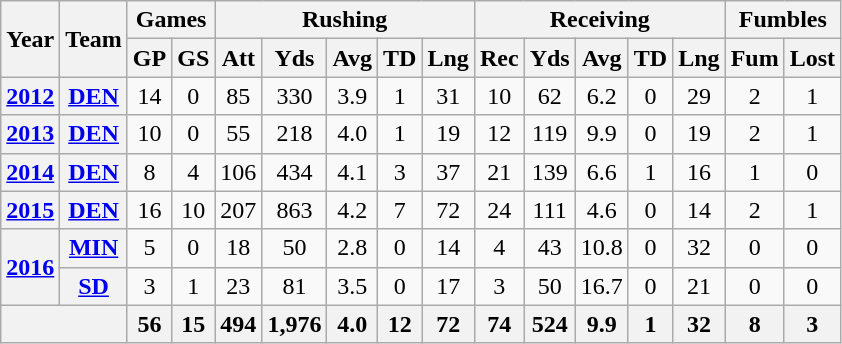<table class="wikitable" style="text-align:center;">
<tr>
<th rowspan="2">Year</th>
<th rowspan="2">Team</th>
<th colspan="2">Games</th>
<th colspan="5">Rushing</th>
<th colspan="5">Receiving</th>
<th colspan="2">Fumbles</th>
</tr>
<tr>
<th>GP</th>
<th>GS</th>
<th>Att</th>
<th>Yds</th>
<th>Avg</th>
<th>TD</th>
<th>Lng</th>
<th>Rec</th>
<th>Yds</th>
<th>Avg</th>
<th>TD</th>
<th>Lng</th>
<th>Fum</th>
<th>Lost</th>
</tr>
<tr>
<th><a href='#'>2012</a></th>
<th><a href='#'>DEN</a></th>
<td>14</td>
<td>0</td>
<td>85</td>
<td>330</td>
<td>3.9</td>
<td>1</td>
<td>31</td>
<td>10</td>
<td>62</td>
<td>6.2</td>
<td>0</td>
<td>29</td>
<td>2</td>
<td>1</td>
</tr>
<tr>
<th><a href='#'>2013</a></th>
<th><a href='#'>DEN</a></th>
<td>10</td>
<td>0</td>
<td>55</td>
<td>218</td>
<td>4.0</td>
<td>1</td>
<td>19</td>
<td>12</td>
<td>119</td>
<td>9.9</td>
<td>0</td>
<td>19</td>
<td>2</td>
<td>1</td>
</tr>
<tr>
<th><a href='#'>2014</a></th>
<th><a href='#'>DEN</a></th>
<td>8</td>
<td>4</td>
<td>106</td>
<td>434</td>
<td>4.1</td>
<td>3</td>
<td>37</td>
<td>21</td>
<td>139</td>
<td>6.6</td>
<td>1</td>
<td>16</td>
<td>1</td>
<td>0</td>
</tr>
<tr>
<th><a href='#'>2015</a></th>
<th><a href='#'>DEN</a></th>
<td>16</td>
<td>10</td>
<td>207</td>
<td>863</td>
<td>4.2</td>
<td>7</td>
<td>72</td>
<td>24</td>
<td>111</td>
<td>4.6</td>
<td>0</td>
<td>14</td>
<td>2</td>
<td>1</td>
</tr>
<tr>
<th rowspan="2"><a href='#'>2016</a></th>
<th><a href='#'>MIN</a></th>
<td>5</td>
<td>0</td>
<td>18</td>
<td>50</td>
<td>2.8</td>
<td>0</td>
<td>14</td>
<td>4</td>
<td>43</td>
<td>10.8</td>
<td>0</td>
<td>32</td>
<td>0</td>
<td>0</td>
</tr>
<tr>
<th><a href='#'>SD</a></th>
<td>3</td>
<td>1</td>
<td>23</td>
<td>81</td>
<td>3.5</td>
<td>0</td>
<td>17</td>
<td>3</td>
<td>50</td>
<td>16.7</td>
<td>0</td>
<td>21</td>
<td>0</td>
<td>0</td>
</tr>
<tr>
<th colspan="2"></th>
<th>56</th>
<th>15</th>
<th>494</th>
<th>1,976</th>
<th>4.0</th>
<th>12</th>
<th>72</th>
<th>74</th>
<th>524</th>
<th>9.9</th>
<th>1</th>
<th>32</th>
<th>8</th>
<th>3</th>
</tr>
</table>
